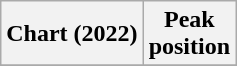<table class="wikitable sortable plainrowheaders" style="text-align:center">
<tr>
<th scope="col">Chart (2022)</th>
<th scope="col">Peak<br>position</th>
</tr>
<tr>
</tr>
</table>
